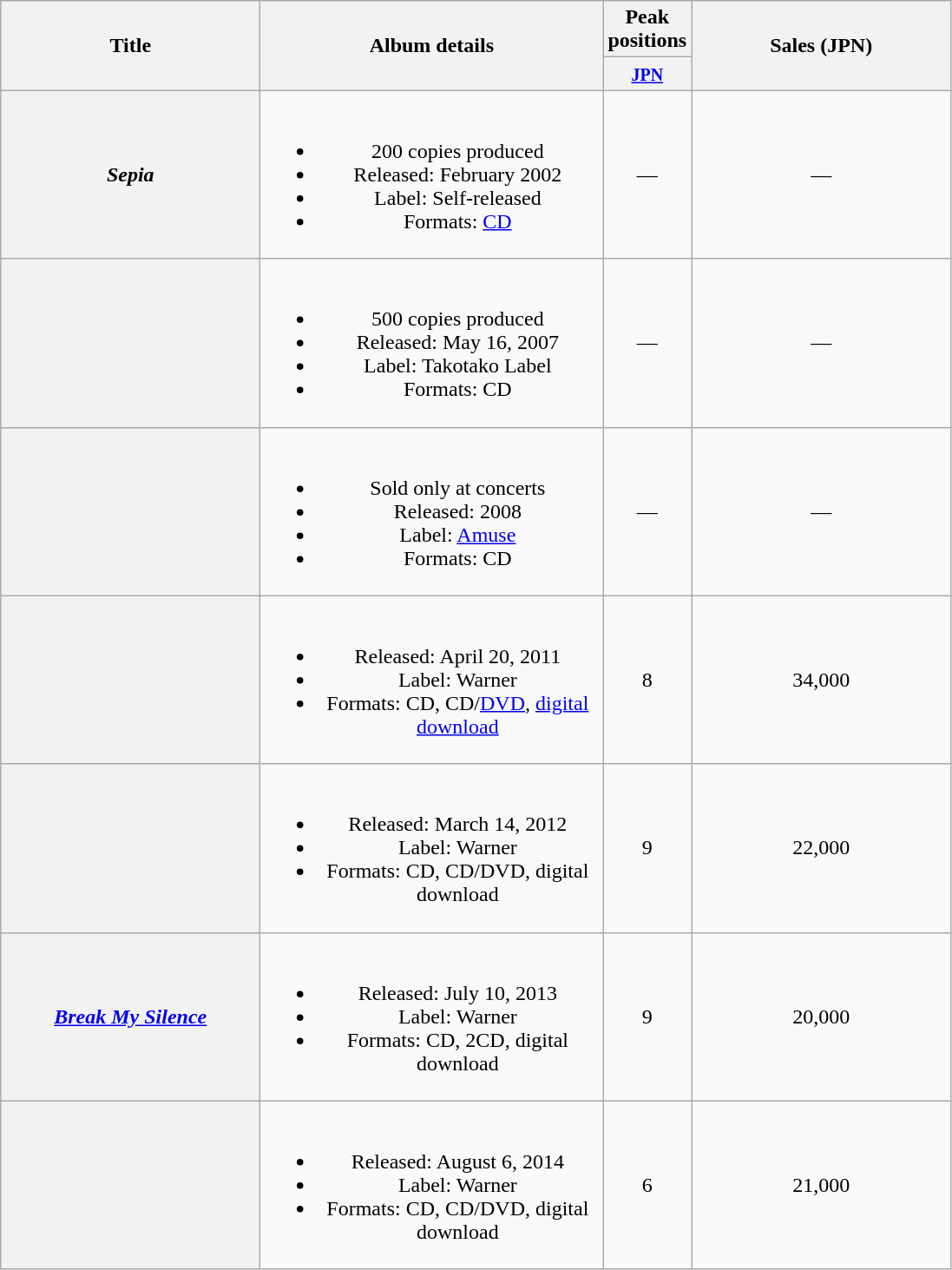<table class="wikitable plainrowheaders" style="text-align:center;">
<tr>
<th style="width:12em;" rowspan="2">Title</th>
<th style="width:16em;" rowspan="2">Album details</th>
<th colspan="1">Peak positions</th>
<th style="width:12em;" rowspan="2">Sales (JPN)</th>
</tr>
<tr>
<th style="width:2.5em;"><small><a href='#'>JPN</a></small><br></th>
</tr>
<tr>
<th scope="row"><em>Sepia</em></th>
<td><br><ul><li>200 copies produced</li><li>Released: February 2002</li><li>Label: Self-released</li><li>Formats: <a href='#'>CD</a></li></ul></td>
<td>—</td>
<td>—</td>
</tr>
<tr>
<th scope="row"></th>
<td><br><ul><li>500 copies produced</li><li>Released: May 16, 2007</li><li>Label: Takotako Label</li><li>Formats: CD</li></ul></td>
<td>—</td>
<td>—</td>
</tr>
<tr>
<th scope="row"></th>
<td><br><ul><li>Sold only at concerts</li><li>Released: 2008</li><li>Label: <a href='#'>Amuse</a></li><li>Formats: CD</li></ul></td>
<td>—</td>
<td>—</td>
</tr>
<tr>
<th scope="row"></th>
<td><br><ul><li>Released: April 20, 2011</li><li>Label: Warner</li><li>Formats: CD, CD/<a href='#'>DVD</a>, <a href='#'>digital download</a></li></ul></td>
<td>8</td>
<td>34,000</td>
</tr>
<tr>
<th scope="row"></th>
<td><br><ul><li>Released: March 14, 2012</li><li>Label: Warner</li><li>Formats: CD, CD/DVD, digital download</li></ul></td>
<td>9</td>
<td>22,000</td>
</tr>
<tr>
<th scope="row"><em><a href='#'>Break My Silence</a></em></th>
<td><br><ul><li>Released: July 10, 2013</li><li>Label: Warner</li><li>Formats: CD, 2CD, digital download</li></ul></td>
<td>9</td>
<td>20,000</td>
</tr>
<tr>
<th scope="row"></th>
<td><br><ul><li>Released: August 6, 2014</li><li>Label: Warner</li><li>Formats: CD, CD/DVD, digital download</li></ul></td>
<td>6</td>
<td>21,000</td>
</tr>
</table>
